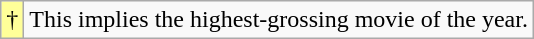<table class="wikitable">
<tr>
<td style="background-color:#FFFF99">†</td>
<td>This implies the highest-grossing movie of the year.</td>
</tr>
</table>
